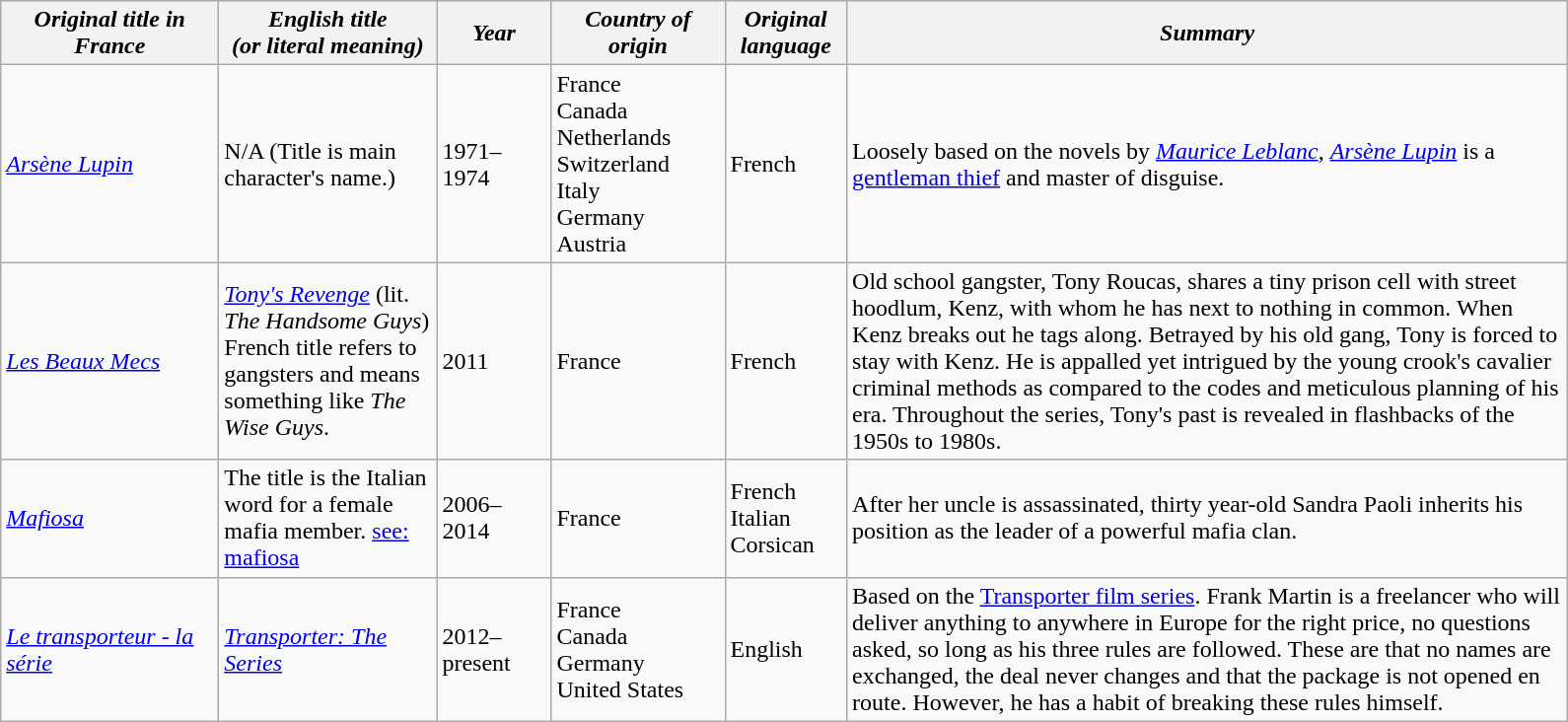<table class="wikitable">
<tr>
<th style="width:140px;"><em>Original title in France</em></th>
<th style="width:140px;"><em>English title<br>(or literal meaning)</em></th>
<th style="width:70px;"><em>Year</em></th>
<th style="width:110px;"><em>Country of origin</em></th>
<th style="width:75px;"><em>Original language</em></th>
<th style="width:480px;"><em>Summary</em></th>
</tr>
<tr>
<td><em><a href='#'>Arsène Lupin</a></em></td>
<td>N/A (Title is main character's name.)</td>
<td>1971–1974</td>
<td>France <br>Canada<br>Netherlands<br>Switzerland<br>Italy <br>Germany<br>Austria</td>
<td>French</td>
<td>Loosely based on the novels by <em><a href='#'>Maurice Leblanc</a></em>, <em><a href='#'>Arsène Lupin</a></em> is a <a href='#'>gentleman thief</a> and master of disguise.</td>
</tr>
<tr>
<td><em><a href='#'>Les Beaux Mecs</a></em></td>
<td><em><a href='#'>Tony's Revenge</a></em> (lit. <em>The Handsome Guys</em>) French title refers to gangsters and means something like <em>The Wise Guys</em>.</td>
<td>2011</td>
<td>France</td>
<td>French</td>
<td>Old school gangster, Tony Roucas, shares a tiny prison cell with street hoodlum, Kenz, with whom he has next to nothing in common. When Kenz breaks out he tags along. Betrayed by his old gang, Tony is forced to stay with Kenz. He is appalled yet intrigued by the young crook's cavalier criminal methods as compared to the codes and meticulous planning of his era. Throughout the series, Tony's past is revealed in flashbacks of the 1950s to 1980s.</td>
</tr>
<tr>
<td><em><a href='#'>Mafiosa</a></em></td>
<td>The title is the Italian word for a female mafia member. <a href='#'>see: mafiosa</a></td>
<td>2006–2014</td>
<td>France</td>
<td>French<br>Italian<br>Corsican</td>
<td>After her uncle is assassinated, thirty year-old Sandra Paoli inherits his position as the leader of a powerful mafia clan.</td>
</tr>
<tr>
<td><em><a href='#'>Le transporteur - la série</a></em></td>
<td><em><a href='#'>Transporter: The Series</a></em></td>
<td>2012–present</td>
<td>France<br>Canada<br>Germany<br>United States</td>
<td>English</td>
<td>Based on the <a href='#'>Transporter film series</a>. Frank Martin is a freelancer who will deliver anything to anywhere in Europe for the right price, no questions asked, so long as his three rules are followed. These are that no names are exchanged, the deal never changes and that the package is not opened en route. However, he has a habit of breaking these rules himself.</td>
</tr>
</table>
